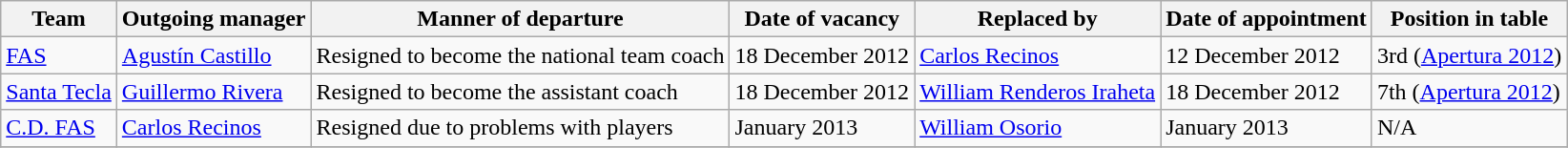<table class="wikitable">
<tr>
<th>Team</th>
<th>Outgoing manager</th>
<th>Manner of departure</th>
<th>Date of vacancy</th>
<th>Replaced by</th>
<th>Date of appointment</th>
<th>Position in table</th>
</tr>
<tr>
<td><a href='#'>FAS</a></td>
<td> <a href='#'>Agustín Castillo</a></td>
<td>Resigned to become the national team coach</td>
<td>18 December 2012</td>
<td> <a href='#'>Carlos Recinos</a></td>
<td>12 December 2012</td>
<td>3rd (<a href='#'>Apertura 2012</a>)</td>
</tr>
<tr>
<td><a href='#'>Santa Tecla</a></td>
<td> <a href='#'>Guillermo Rivera</a></td>
<td>Resigned to become the assistant coach</td>
<td>18 December 2012</td>
<td> <a href='#'>William Renderos Iraheta</a></td>
<td>18 December 2012</td>
<td>7th (<a href='#'>Apertura 2012</a>)</td>
</tr>
<tr>
<td><a href='#'>C.D. FAS</a></td>
<td> <a href='#'>Carlos Recinos</a></td>
<td>Resigned due to problems with players</td>
<td>January 2013</td>
<td> <a href='#'>William Osorio</a></td>
<td>January 2013</td>
<td>N/A</td>
</tr>
<tr>
</tr>
</table>
